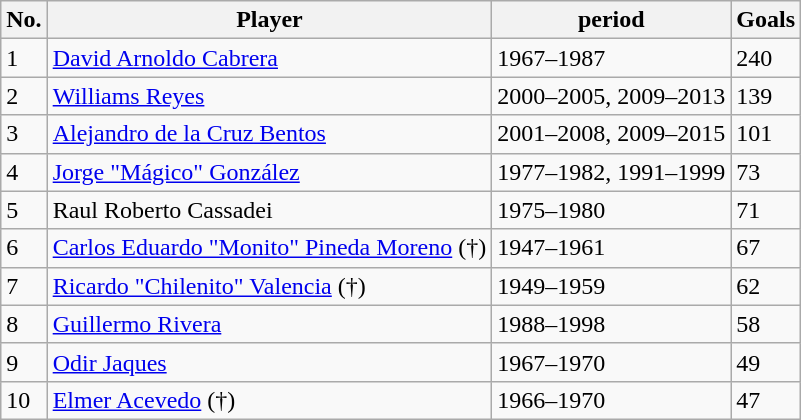<table class="wikitable">
<tr>
<th>No.</th>
<th>Player</th>
<th>period</th>
<th>Goals</th>
</tr>
<tr>
<td>1</td>
<td> <a href='#'>David Arnoldo Cabrera</a></td>
<td>1967–1987</td>
<td>240</td>
</tr>
<tr>
<td>2</td>
<td>   <a href='#'>Williams Reyes</a></td>
<td>2000–2005, 2009–2013</td>
<td>139</td>
</tr>
<tr>
<td>3</td>
<td> <a href='#'>Alejandro de la Cruz Bentos</a></td>
<td>2001–2008, 2009–2015</td>
<td>101</td>
</tr>
<tr>
<td>4</td>
<td> <a href='#'>Jorge "Mágico" González</a></td>
<td>1977–1982, 1991–1999</td>
<td>73</td>
</tr>
<tr>
<td>5</td>
<td> Raul Roberto Cassadei</td>
<td>1975–1980</td>
<td>71</td>
</tr>
<tr>
<td>6</td>
<td> <a href='#'>Carlos Eduardo "Monito" Pineda Moreno</a> (†)</td>
<td>1947–1961</td>
<td>67</td>
</tr>
<tr>
<td>7</td>
<td> <a href='#'>Ricardo "Chilenito" Valencia</a> (†)</td>
<td>1949–1959</td>
<td>62</td>
</tr>
<tr>
<td>8</td>
<td> <a href='#'>Guillermo Rivera</a></td>
<td>1988–1998</td>
<td>58</td>
</tr>
<tr>
<td>9</td>
<td> <a href='#'>Odir Jaques</a></td>
<td>1967–1970</td>
<td>49</td>
</tr>
<tr>
<td>10</td>
<td> <a href='#'>Elmer Acevedo</a>  (†)</td>
<td>1966–1970</td>
<td>47</td>
</tr>
</table>
